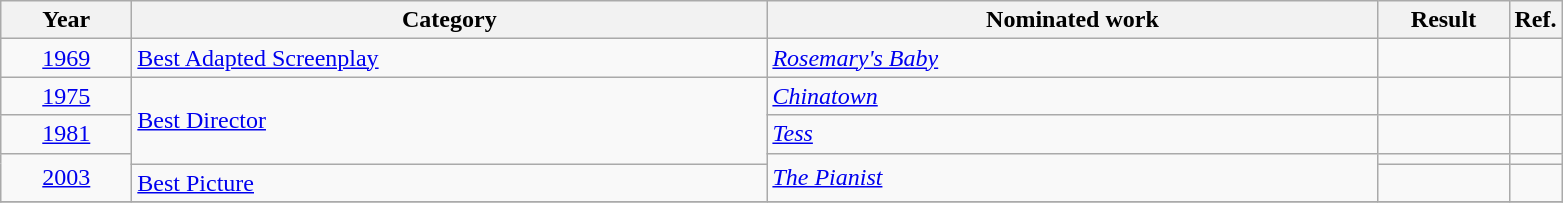<table class=wikitable>
<tr>
<th scope="col" style="width:5em;">Year</th>
<th scope="col" style="width:26em;">Category</th>
<th scope="col" style="width:25em;">Nominated work</th>
<th scope="col" style="width:5em;">Result</th>
<th>Ref.</th>
</tr>
<tr>
<td style="text-align:center;"><a href='#'>1969</a></td>
<td><a href='#'>Best Adapted Screenplay</a></td>
<td><em><a href='#'>Rosemary's Baby</a></em></td>
<td></td>
<td></td>
</tr>
<tr>
<td style="text-align:center;"><a href='#'>1975</a></td>
<td rowspan=3><a href='#'>Best Director</a></td>
<td><em><a href='#'>Chinatown</a></em></td>
<td></td>
<td></td>
</tr>
<tr>
<td style="text-align:center;"><a href='#'>1981</a></td>
<td><em><a href='#'>Tess</a></em></td>
<td></td>
<td></td>
</tr>
<tr>
<td style="text-align:center;", rowspan=2><a href='#'>2003</a></td>
<td rowspan=2><em><a href='#'>The Pianist</a></em></td>
<td></td>
<td></td>
</tr>
<tr>
<td><a href='#'>Best Picture</a></td>
<td></td>
<td></td>
</tr>
<tr>
</tr>
</table>
